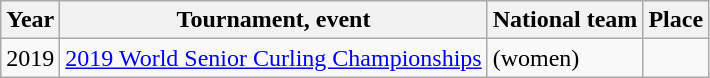<table class="wikitable">
<tr>
<th scope="col">Year</th>
<th scope="col">Tournament, event</th>
<th scope="col">National team</th>
<th scope="col">Place</th>
</tr>
<tr>
<td>2019</td>
<td><a href='#'>2019 World Senior Curling Championships</a></td>
<td> (women)</td>
<td></td>
</tr>
</table>
